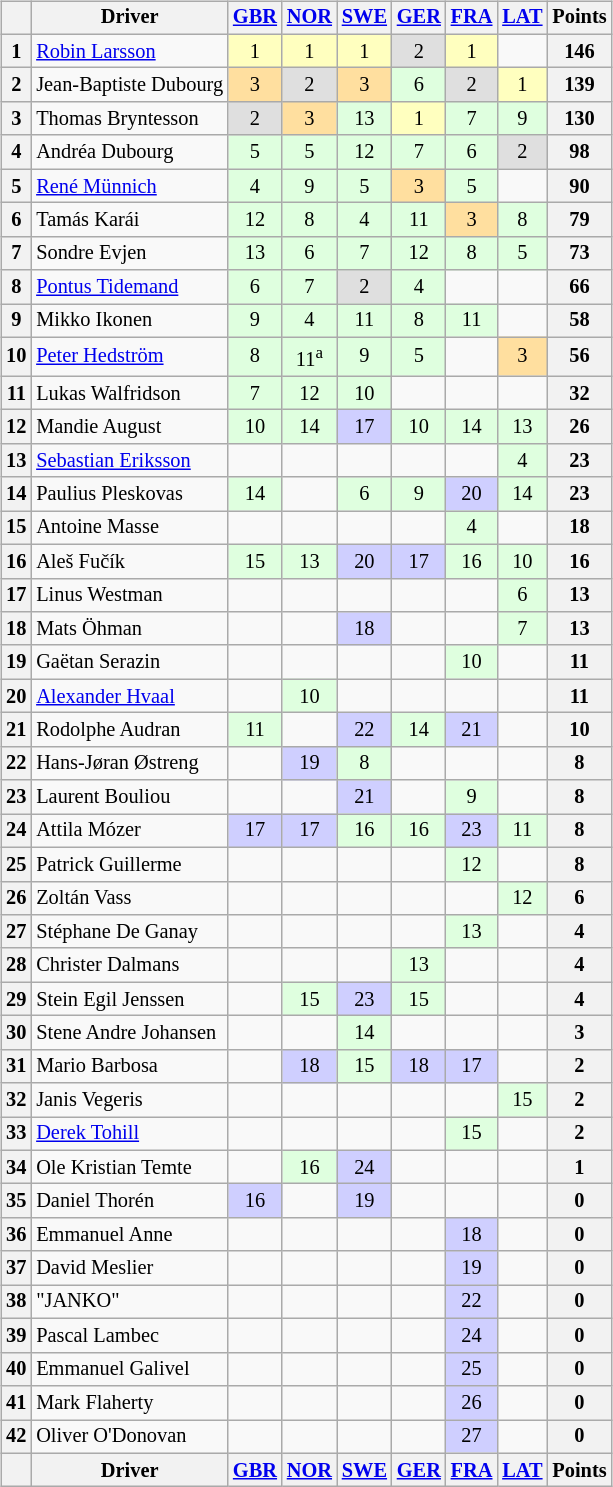<table>
<tr>
<td><br><table class="wikitable" style="font-size:85%; text-align:center;">
<tr>
<th></th>
<th>Driver</th>
<th><a href='#'>GBR</a><br></th>
<th><a href='#'>NOR</a><br></th>
<th><a href='#'>SWE</a><br></th>
<th><a href='#'>GER</a><br></th>
<th><a href='#'>FRA</a><br></th>
<th><a href='#'>LAT</a><br></th>
<th>Points</th>
</tr>
<tr>
<th>1</th>
<td align=left> <a href='#'>Robin Larsson</a></td>
<td style="background:#ffffbf;">1</td>
<td style="background:#ffffbf;">1</td>
<td style="background:#ffffbf;">1</td>
<td style="background:#dfdfdf;">2</td>
<td style="background:#ffffbf;">1</td>
<td></td>
<th>146</th>
</tr>
<tr>
<th>2</th>
<td align=left> Jean-Baptiste Dubourg</td>
<td style="background:#ffdf9f;">3</td>
<td style="background:#dfdfdf;">2</td>
<td style="background:#ffdf9f;">3</td>
<td style="background:#dfffdf;">6</td>
<td style="background:#dfdfdf;">2</td>
<td style="background:#ffffbf;">1</td>
<th>139</th>
</tr>
<tr>
<th>3</th>
<td align=left> Thomas Bryntesson</td>
<td style="background:#dfdfdf;">2</td>
<td style="background:#ffdf9f;">3</td>
<td style="background:#dfffdf;">13</td>
<td style="background:#ffffbf;">1</td>
<td style="background:#dfffdf;">7</td>
<td style="background:#dfffdf;">9</td>
<th>130</th>
</tr>
<tr>
<th>4</th>
<td align=left> Andréa Dubourg</td>
<td style="background:#dfffdf;">5</td>
<td style="background:#dfffdf;">5</td>
<td style="background:#dfffdf;">12</td>
<td style="background:#dfffdf;">7</td>
<td style="background:#dfffdf;">6</td>
<td style="background:#dfdfdf;">2</td>
<th>98</th>
</tr>
<tr>
<th>5</th>
<td align=left> <a href='#'>René Münnich</a></td>
<td style="background:#dfffdf;">4</td>
<td style="background:#dfffdf;">9</td>
<td style="background:#dfffdf;">5</td>
<td style="background:#ffdf9f;">3</td>
<td style="background:#dfffdf;">5</td>
<td></td>
<th>90</th>
</tr>
<tr>
<th>6</th>
<td align=left> Tamás Karái</td>
<td style="background:#dfffdf;">12</td>
<td style="background:#dfffdf;">8</td>
<td style="background:#dfffdf;">4</td>
<td style="background:#dfffdf;">11</td>
<td style="background:#ffdf9f;">3</td>
<td style="background:#dfffdf;">8</td>
<th>79</th>
</tr>
<tr>
<th>7</th>
<td align=left> Sondre Evjen</td>
<td style="background:#dfffdf;">13</td>
<td style="background:#dfffdf;">6</td>
<td style="background:#dfffdf;">7</td>
<td style="background:#dfffdf;">12</td>
<td style="background:#dfffdf;">8</td>
<td style="background:#dfffdf;">5</td>
<th>73</th>
</tr>
<tr>
<th>8</th>
<td align=left> <a href='#'>Pontus Tidemand</a></td>
<td style="background:#dfffdf;">6</td>
<td style="background:#dfffdf;">7</td>
<td style="background:#dfdfdf;">2</td>
<td style="background:#dfffdf;">4</td>
<td></td>
<td></td>
<th>66</th>
</tr>
<tr>
<th>9</th>
<td align=left> Mikko Ikonen</td>
<td style="background:#dfffdf;">9</td>
<td style="background:#dfffdf;">4</td>
<td style="background:#dfffdf;">11</td>
<td style="background:#dfffdf;">8</td>
<td style="background:#dfffdf;">11</td>
<td></td>
<th>58</th>
</tr>
<tr>
<th>10</th>
<td align=left> <a href='#'>Peter Hedström</a></td>
<td style="background:#dfffdf;">8</td>
<td style="background:#dfffdf;">11<sup>a</sup></td>
<td style="background:#dfffdf;">9</td>
<td style="background:#dfffdf;">5</td>
<td></td>
<td style="background:#ffdf9f;">3</td>
<th>56</th>
</tr>
<tr>
<th>11</th>
<td align=left> Lukas Walfridson</td>
<td style="background:#dfffdf;">7</td>
<td style="background:#dfffdf;">12</td>
<td style="background:#dfffdf;">10</td>
<td></td>
<td></td>
<td></td>
<th>32</th>
</tr>
<tr>
<th>12</th>
<td align=left> Mandie August</td>
<td style="background:#dfffdf;">10</td>
<td style="background:#dfffdf;">14</td>
<td style="background:#cfcfff;">17</td>
<td style="background:#dfffdf;">10</td>
<td style="background:#dfffdf;">14</td>
<td style="background:#dfffdf;">13</td>
<th>26</th>
</tr>
<tr>
<th>13</th>
<td align=left> <a href='#'>Sebastian Eriksson</a></td>
<td></td>
<td></td>
<td></td>
<td></td>
<td></td>
<td style="background:#dfffdf;">4</td>
<th>23</th>
</tr>
<tr>
<th>14</th>
<td align=left> Paulius Pleskovas</td>
<td style="background:#dfffdf;">14</td>
<td></td>
<td style="background:#dfffdf;">6</td>
<td style="background:#dfffdf;">9</td>
<td style="background:#cfcfff;">20</td>
<td style="background:#dfffdf;">14</td>
<th>23</th>
</tr>
<tr>
<th>15</th>
<td align=left> Antoine Masse</td>
<td></td>
<td></td>
<td></td>
<td></td>
<td style="background:#dfffdf;">4</td>
<td></td>
<th>18</th>
</tr>
<tr>
<th>16</th>
<td align=left> Aleš Fučík</td>
<td style="background:#dfffdf;">15</td>
<td style="background:#dfffdf;">13</td>
<td style="background:#cfcfff;">20</td>
<td style="background:#cfcfff;">17</td>
<td style="background:#dfffdf;">16</td>
<td style="background:#dfffdf;">10</td>
<th>16</th>
</tr>
<tr>
<th>17</th>
<td align=left> Linus Westman</td>
<td></td>
<td></td>
<td></td>
<td></td>
<td></td>
<td style="background:#dfffdf;">6</td>
<th>13</th>
</tr>
<tr>
<th>18</th>
<td align=left> Mats Öhman</td>
<td></td>
<td></td>
<td style="background:#cfcfff;">18</td>
<td></td>
<td></td>
<td style="background:#dfffdf;">7</td>
<th>13</th>
</tr>
<tr>
<th>19</th>
<td align=left> Gaëtan Serazin</td>
<td></td>
<td></td>
<td></td>
<td></td>
<td style="background:#dfffdf;">10</td>
<td></td>
<th>11</th>
</tr>
<tr>
<th>20</th>
<td align=left> <a href='#'>Alexander Hvaal</a></td>
<td></td>
<td style="background:#dfffdf;">10</td>
<td></td>
<td></td>
<td></td>
<td></td>
<th>11</th>
</tr>
<tr>
<th>21</th>
<td align=left> Rodolphe Audran</td>
<td style="background:#dfffdf;">11</td>
<td></td>
<td style="background:#cfcfff;">22</td>
<td style="background:#dfffdf;">14</td>
<td style="background:#cfcfff;">21</td>
<td></td>
<th>10</th>
</tr>
<tr>
<th>22</th>
<td align=left> Hans-Jøran Østreng</td>
<td></td>
<td style="background:#cfcfff;">19</td>
<td style="background:#dfffdf;">8</td>
<td></td>
<td></td>
<td></td>
<th>8</th>
</tr>
<tr>
<th>23</th>
<td align=left> Laurent Bouliou</td>
<td></td>
<td></td>
<td style="background:#cfcfff;">21</td>
<td></td>
<td style="background:#dfffdf;">9</td>
<td></td>
<th>8</th>
</tr>
<tr>
<th>24</th>
<td align=left> Attila Mózer</td>
<td style="background:#cfcfff;">17</td>
<td style="background:#cfcfff;">17</td>
<td style="background:#dfffdf;">16</td>
<td style="background:#dfffdf;">16</td>
<td style="background:#cfcfff;">23</td>
<td style="background:#dfffdf;">11</td>
<th>8</th>
</tr>
<tr>
<th>25</th>
<td align=left> Patrick Guillerme</td>
<td></td>
<td></td>
<td></td>
<td></td>
<td style="background:#dfffdf;">12</td>
<td></td>
<th>8</th>
</tr>
<tr>
<th>26</th>
<td align=left> Zoltán Vass</td>
<td></td>
<td></td>
<td></td>
<td></td>
<td></td>
<td style="background:#dfffdf;">12</td>
<th>6</th>
</tr>
<tr>
<th>27</th>
<td align=left> Stéphane De Ganay</td>
<td></td>
<td></td>
<td></td>
<td></td>
<td style="background:#dfffdf;">13</td>
<td></td>
<th>4</th>
</tr>
<tr>
<th>28</th>
<td align=left> Christer Dalmans</td>
<td></td>
<td></td>
<td></td>
<td style="background:#dfffdf;">13</td>
<td></td>
<td></td>
<th>4</th>
</tr>
<tr>
<th>29</th>
<td align=left> Stein Egil Jenssen</td>
<td></td>
<td style="background:#dfffdf;">15</td>
<td style="background:#cfcfff;">23</td>
<td style="background:#dfffdf;">15</td>
<td></td>
<td></td>
<th>4</th>
</tr>
<tr>
<th>30</th>
<td align=left> Stene Andre Johansen</td>
<td></td>
<td></td>
<td style="background:#dfffdf;">14</td>
<td></td>
<td></td>
<td></td>
<th>3</th>
</tr>
<tr>
<th>31</th>
<td align=left> Mario Barbosa</td>
<td></td>
<td style="background:#cfcfff;">18</td>
<td style="background:#dfffdf;">15</td>
<td style="background:#cfcfff;">18</td>
<td style="background:#cfcfff;">17</td>
<td></td>
<th>2</th>
</tr>
<tr>
<th>32</th>
<td align=left> Janis Vegeris</td>
<td></td>
<td></td>
<td></td>
<td></td>
<td></td>
<td style="background:#dfffdf;">15</td>
<th>2</th>
</tr>
<tr>
<th>33</th>
<td align=left> <a href='#'>Derek Tohill</a></td>
<td></td>
<td></td>
<td></td>
<td></td>
<td style="background:#dfffdf;">15</td>
<td></td>
<th>2</th>
</tr>
<tr>
<th>34</th>
<td align=left> Ole Kristian Temte</td>
<td></td>
<td style="background:#dfffdf;">16</td>
<td style="background:#cfcfff;">24</td>
<td></td>
<td></td>
<td></td>
<th>1</th>
</tr>
<tr>
<th>35</th>
<td align=left> Daniel Thorén</td>
<td style="background:#cfcfff;">16</td>
<td></td>
<td style="background:#cfcfff;">19</td>
<td></td>
<td></td>
<td></td>
<th>0</th>
</tr>
<tr>
<th>36</th>
<td align=left> Emmanuel Anne</td>
<td></td>
<td></td>
<td></td>
<td></td>
<td style="background:#cfcfff;">18</td>
<td></td>
<th>0</th>
</tr>
<tr>
<th>37</th>
<td align=left> David Meslier</td>
<td></td>
<td></td>
<td></td>
<td></td>
<td style="background:#cfcfff;">19</td>
<td></td>
<th>0</th>
</tr>
<tr>
<th>38</th>
<td align=left> "JANKO"</td>
<td></td>
<td></td>
<td></td>
<td></td>
<td style="background:#cfcfff;">22</td>
<td></td>
<th>0</th>
</tr>
<tr>
<th>39</th>
<td align=left> Pascal Lambec</td>
<td></td>
<td></td>
<td></td>
<td></td>
<td style="background:#cfcfff;">24</td>
<td></td>
<th>0</th>
</tr>
<tr>
<th>40</th>
<td align=left> Emmanuel Galivel</td>
<td></td>
<td></td>
<td></td>
<td></td>
<td style="background:#cfcfff;">25</td>
<td></td>
<th>0</th>
</tr>
<tr>
<th>41</th>
<td align=left> Mark Flaherty</td>
<td></td>
<td></td>
<td></td>
<td></td>
<td style="background:#cfcfff;">26</td>
<td></td>
<th>0</th>
</tr>
<tr>
<th>42</th>
<td align=left> Oliver O'Donovan</td>
<td></td>
<td></td>
<td></td>
<td></td>
<td style="background:#cfcfff;">27</td>
<td></td>
<th>0</th>
</tr>
<tr>
<th></th>
<th>Driver</th>
<th><a href='#'>GBR</a><br></th>
<th><a href='#'>NOR</a><br></th>
<th><a href='#'>SWE</a><br></th>
<th><a href='#'>GER</a><br></th>
<th><a href='#'>FRA</a><br></th>
<th><a href='#'>LAT</a><br></th>
<th>Points</th>
</tr>
</table>
</td>
<td valign="top"><br></td>
</tr>
</table>
